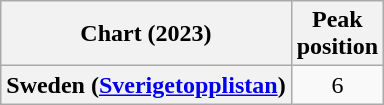<table class="wikitable plainrowheaders" style="text-align:center">
<tr>
<th scope="col">Chart (2023)</th>
<th scope="col">Peak<br>position</th>
</tr>
<tr>
<th scope="row">Sweden (<a href='#'>Sverigetopplistan</a>)</th>
<td>6</td>
</tr>
</table>
